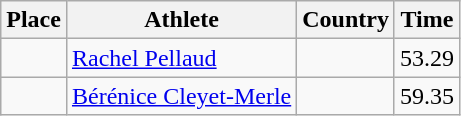<table class="wikitable">
<tr>
<th>Place</th>
<th>Athlete</th>
<th>Country</th>
<th>Time</th>
</tr>
<tr>
<td align=center></td>
<td><a href='#'>Rachel Pellaud</a></td>
<td></td>
<td>53.29</td>
</tr>
<tr>
<td align=center></td>
<td><a href='#'>Bérénice Cleyet-Merle</a></td>
<td></td>
<td>59.35</td>
</tr>
</table>
